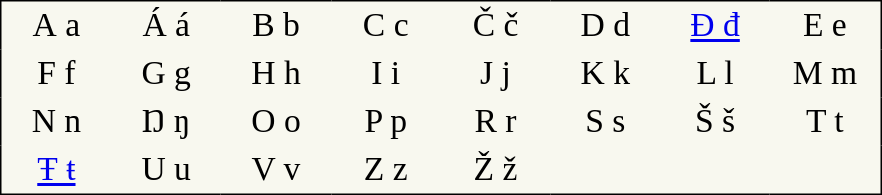<table style="font-family:Arial Unicode MS; font-size:1.4em; border-color:#000000; border-width:1px; border-style:solid; border-collapse:collapse; background-color:#F8F8EF">
<tr>
<td style="width:3em; text-align:center; padding: 3px;">А а</td>
<td style="width:3em; text-align:center; padding: 3px;">Á á</td>
<td style="width:3em; text-align:center; padding: 3px;">B b</td>
<td style="width:3em; text-align:center; padding: 3px;">C c</td>
<td style="width:3em; text-align:center; padding: 3px;">Č č</td>
<td style="width:3em; text-align:center; padding: 3px;">D d</td>
<td style="width:3em; text-align:center; padding: 3px;"><a href='#'>Đ đ</a></td>
<td style="width:3em; text-align:center; padding: 3px;">E e</td>
</tr>
<tr>
<td style="width:3em; text-align:center; padding: 3px;">F f</td>
<td style="width:3em; text-align:center; padding: 3px;">G g</td>
<td style="width:3em; text-align:center; padding: 3px;">H h</td>
<td style="width:3em; text-align:center; padding: 3px;">I i</td>
<td style="width:3em; text-align:center; padding: 3px;">J j</td>
<td style="width:3em; text-align:center; padding: 3px;">K k</td>
<td style="width:3em; text-align:center; padding: 3px;">L l</td>
<td style="width:3em; text-align:center; padding: 3px;">M m</td>
</tr>
<tr>
<td style="width:3em; text-align:center; padding: 3px;">N n</td>
<td style="width:3em; text-align:center; padding: 3px;">Ŋ ŋ</td>
<td style="width:3em; text-align:center; padding: 3px;">O o</td>
<td style="width:3em; text-align:center; padding: 3px;">P p</td>
<td style="width:3em; text-align:center; padding: 3px;">R r</td>
<td style="width:3em; text-align:center; padding: 3px;">S s</td>
<td style="width:3em; text-align:center; padding: 3px;">Š š</td>
<td style="width:3em; text-align:center; padding: 3px;">T t</td>
</tr>
<tr>
<td style="width:3em; text-align:center; padding: 3px;"><a href='#'>Ŧ ŧ</a></td>
<td style="width:3em; text-align:center; padding: 3px;">U u</td>
<td style="width:3em; text-align:center; padding: 3px;">V v</td>
<td style="width:3em; text-align:center; padding: 3px;">Z z</td>
<td style="width:3em; text-align:center; padding: 3px;">Ž ž</td>
<td></td>
<td></td>
<td></td>
</tr>
</table>
